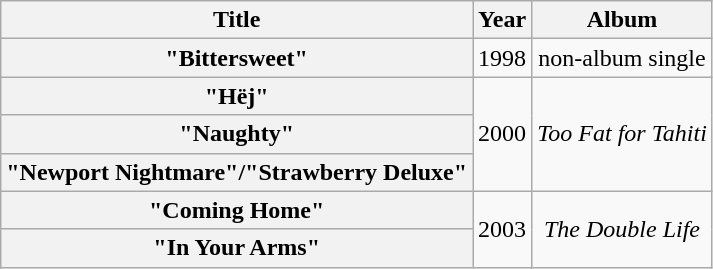<table class="wikitable plainrowheaders" style="text-align:center;">
<tr>
<th scope="col">Title</th>
<th scope="col">Year</th>
<th scope="col">Album</th>
</tr>
<tr>
<th scope="row">"Bittersweet"</th>
<td>1998</td>
<td>non-album single</td>
</tr>
<tr>
<th scope="row">"Hëj"</th>
<td rowspan="3">2000</td>
<td rowspan="3"><em>Too Fat for Tahiti</em></td>
</tr>
<tr>
<th scope="row">"Naughty"</th>
</tr>
<tr>
<th scope="row">"Newport Nightmare"/"Strawberry Deluxe"</th>
</tr>
<tr>
<th scope="row">"Coming Home"</th>
<td rowspan="2">2003</td>
<td rowspan="2"><em>The Double Life</em></td>
</tr>
<tr>
<th scope="row">"In Your Arms"</th>
</tr>
</table>
